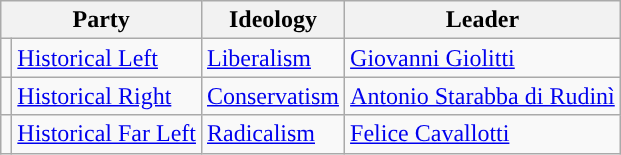<table class=wikitable>
<tr>
<th colspan=2>Party</th>
<th>Ideology</th>
<th>Leader</th>
</tr>
<tr>
<td></td>
<td><a href='#'>Historical Left</a></td>
<td><a href='#'>Liberalism</a></td>
<td><a href='#'>Giovanni Giolitti</a></td>
</tr>
<tr>
<td></td>
<td><a href='#'>Historical Right</a></td>
<td><a href='#'>Conservatism</a></td>
<td><a href='#'>Antonio Starabba di Rudinì</a></td>
</tr>
<tr>
<td></td>
<td><a href='#'>Historical Far Left</a></td>
<td><a href='#'>Radicalism</a></td>
<td><a href='#'>Felice Cavallotti</a></td>
</tr>
</table>
